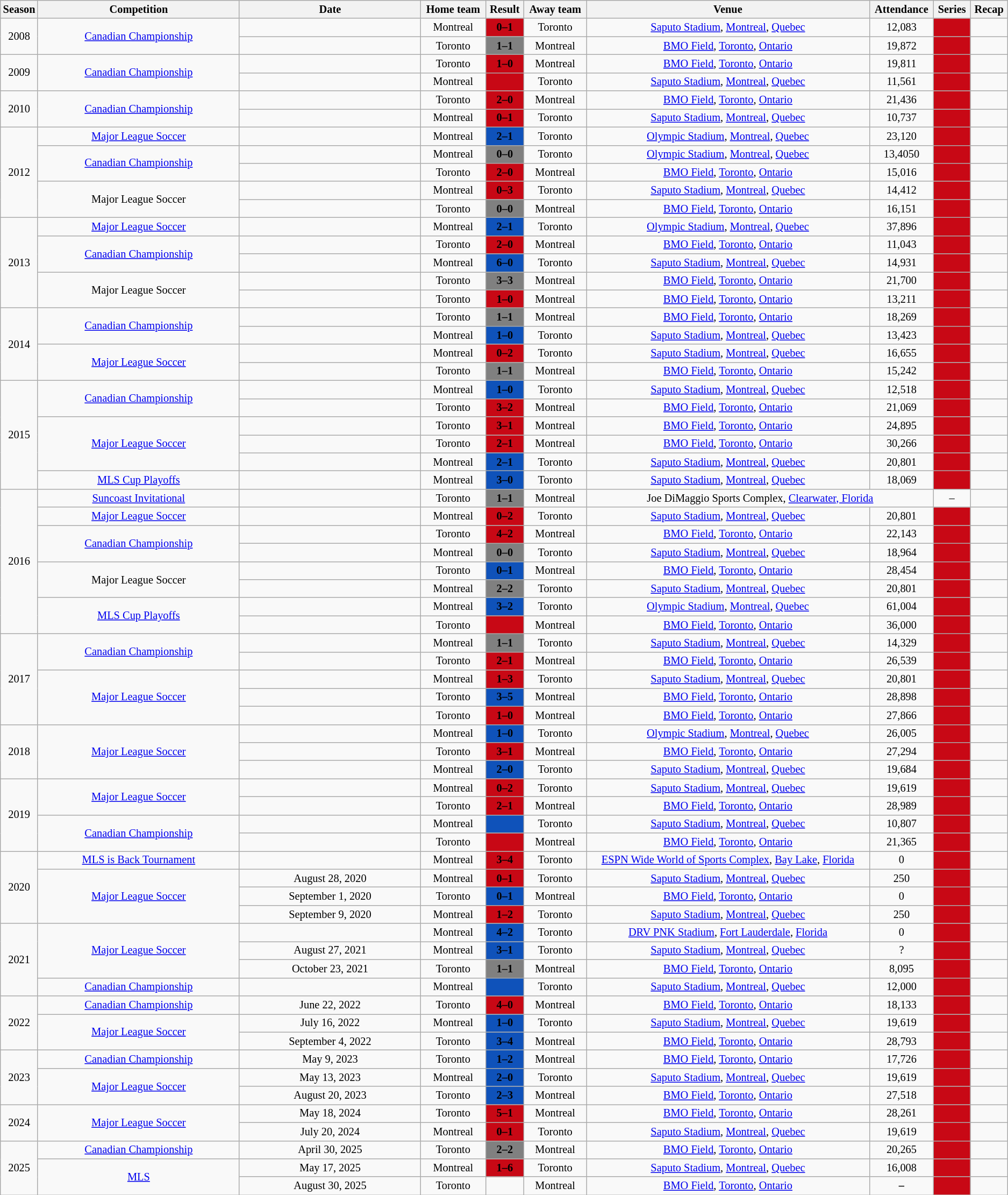<table class="wikitable" style="text-align: center; font-size: 85%">
<tr>
<th rowspan=1 width=3%>Season</th>
<th rowspan=1 width=20%>Competition</th>
<th rowspan=1 width=18%>Date</th>
<th>Home team</th>
<th>Result</th>
<th>Away team</th>
<th>Venue</th>
<th>Attendance</th>
<th>Series</th>
<th>Recap</th>
</tr>
<tr>
<td rowspan=2>2008</td>
<td rowspan=2><a href='#'>Canadian Championship</a></td>
<td></td>
<td>Montreal</td>
<td bgcolor=c80815><div><strong>0–1</strong> </div></td>
<td>Toronto</td>
<td><a href='#'>Saputo Stadium</a>, <a href='#'>Montreal</a>, <a href='#'>Quebec</a></td>
<td>12,083</td>
<td bgcolor=c80815></td>
<td></td>
</tr>
<tr>
<td></td>
<td>Toronto</td>
<td bgcolor=808080><div><strong>1–1</strong> </div></td>
<td>Montreal</td>
<td><a href='#'>BMO Field</a>, <a href='#'>Toronto</a>, <a href='#'>Ontario</a></td>
<td>19,872</td>
<td bgcolor=c80815></td>
<td></td>
</tr>
<tr>
<td rowspan=2>2009</td>
<td rowspan=2><a href='#'>Canadian Championship</a></td>
<td></td>
<td>Toronto</td>
<td bgcolor=c80815><div><strong>1–0</strong> </div></td>
<td>Montreal</td>
<td><a href='#'>BMO Field</a>, <a href='#'>Toronto</a>, <a href='#'>Ontario</a></td>
<td>19,811</td>
<td bgcolor=c80815></td>
<td></td>
</tr>
<tr>
<td><a href='#'></a></td>
<td>Montreal</td>
<td bgcolor=c80815><strong><a href='#'></a></strong></td>
<td>Toronto</td>
<td><a href='#'>Saputo Stadium</a>, <a href='#'>Montreal</a>, <a href='#'>Quebec</a></td>
<td>11,561</td>
<td bgcolor=c80815></td>
<td></td>
</tr>
<tr>
<td rowspan=2>2010</td>
<td rowspan=2><a href='#'>Canadian Championship</a></td>
<td></td>
<td>Toronto</td>
<td bgcolor=c80815><div><strong>2–0</strong> </div></td>
<td>Montreal</td>
<td><a href='#'>BMO Field</a>, <a href='#'>Toronto</a>, <a href='#'>Ontario</a></td>
<td>21,436</td>
<td bgcolor=c80815></td>
<td></td>
</tr>
<tr>
<td></td>
<td>Montreal</td>
<td bgcolor=c80815><div><strong>0–1</strong> </div></td>
<td>Toronto</td>
<td><a href='#'>Saputo Stadium</a>, <a href='#'>Montreal</a>, <a href='#'>Quebec</a></td>
<td>10,737</td>
<td bgcolor=c80815></td>
<td></td>
</tr>
<tr>
<td rowspan=5>2012</td>
<td><a href='#'>Major League Soccer</a></td>
<td></td>
<td>Montreal</td>
<td bgcolor=0f52ba><div><strong>2–1</strong> </div></td>
<td>Toronto</td>
<td><a href='#'>Olympic Stadium</a>, <a href='#'>Montreal</a>, <a href='#'>Quebec</a></td>
<td>23,120</td>
<td bgcolor=c80815></td>
<td></td>
</tr>
<tr>
<td rowspan=2><a href='#'>Canadian Championship</a></td>
<td></td>
<td>Montreal</td>
<td bgcolor=808080><div><strong>0–0</strong> </div></td>
<td>Toronto</td>
<td><a href='#'>Olympic Stadium</a>, <a href='#'>Montreal</a>, <a href='#'>Quebec</a></td>
<td>13,4050</td>
<td bgcolor=c80815></td>
<td></td>
</tr>
<tr>
<td></td>
<td>Toronto</td>
<td bgcolor=c80815><div><strong>2–0</strong> </div></td>
<td>Montreal</td>
<td><a href='#'>BMO Field</a>, <a href='#'>Toronto</a>, <a href='#'>Ontario</a></td>
<td>15,016</td>
<td bgcolor=c80815></td>
<td></td>
</tr>
<tr>
<td rowspan=2>Major League Soccer</td>
<td></td>
<td>Montreal</td>
<td bgcolor=c80815><div><strong>0–3</strong> </div></td>
<td>Toronto</td>
<td><a href='#'>Saputo Stadium</a>, <a href='#'>Montreal</a>, <a href='#'>Quebec</a></td>
<td>14,412</td>
<td bgcolor=c80815></td>
<td></td>
</tr>
<tr>
<td></td>
<td>Toronto</td>
<td bgcolor=808080><div><strong>0–0</strong> </div></td>
<td>Montreal</td>
<td><a href='#'>BMO Field</a>, <a href='#'>Toronto</a>, <a href='#'>Ontario</a></td>
<td>16,151</td>
<td bgcolor=c80815></td>
<td></td>
</tr>
<tr>
<td rowspan=5>2013</td>
<td><a href='#'>Major League Soccer</a></td>
<td></td>
<td>Montreal</td>
<td bgcolor=0f52ba><div><strong>2–1</strong> </div></td>
<td>Toronto</td>
<td><a href='#'>Olympic Stadium</a>, <a href='#'>Montreal</a>, <a href='#'>Quebec</a></td>
<td>37,896</td>
<td bgcolor=c80815></td>
<td></td>
</tr>
<tr>
<td rowspan=2><a href='#'>Canadian Championship</a></td>
<td></td>
<td>Toronto</td>
<td bgcolor=c80815><div><strong>2–0</strong> </div></td>
<td>Montreal</td>
<td><a href='#'>BMO Field</a>, <a href='#'>Toronto</a>, <a href='#'>Ontario</a></td>
<td>11,043</td>
<td bgcolor=c80815></td>
<td></td>
</tr>
<tr>
<td></td>
<td>Montreal</td>
<td bgcolor=0f52ba><div><strong>6–0</strong> </div></td>
<td>Toronto</td>
<td><a href='#'>Saputo Stadium</a>, <a href='#'>Montreal</a>, <a href='#'>Quebec</a></td>
<td>14,931</td>
<td bgcolor=c80815></td>
<td></td>
</tr>
<tr>
<td rowspan=2>Major League Soccer</td>
<td></td>
<td>Toronto</td>
<td bgcolor=808080><div><strong>3–3</strong> </div></td>
<td>Montreal</td>
<td><a href='#'>BMO Field</a>, <a href='#'>Toronto</a>, <a href='#'>Ontario</a></td>
<td>21,700</td>
<td bgcolor=c80815></td>
<td></td>
</tr>
<tr>
<td></td>
<td>Toronto</td>
<td bgcolor=c80815><div><strong>1–0</strong> </div></td>
<td>Montreal</td>
<td><a href='#'>BMO Field</a>, <a href='#'>Toronto</a>, <a href='#'>Ontario</a></td>
<td>13,211</td>
<td bgcolor=c80815></td>
<td></td>
</tr>
<tr>
<td rowspan=4>2014</td>
<td rowspan=2><a href='#'>Canadian Championship</a></td>
<td></td>
<td>Toronto</td>
<td bgcolor=808080><div><strong>1–1</strong> </div></td>
<td>Montreal</td>
<td><a href='#'>BMO Field</a>, <a href='#'>Toronto</a>, <a href='#'>Ontario</a></td>
<td>18,269</td>
<td bgcolor=c80815></td>
<td></td>
</tr>
<tr>
<td></td>
<td>Montreal</td>
<td bgcolor=0f52ba><div><strong>1–0</strong> </div></td>
<td>Toronto</td>
<td><a href='#'>Saputo Stadium</a>, <a href='#'>Montreal</a>, <a href='#'>Quebec</a></td>
<td>13,423</td>
<td bgcolor=c80815></td>
<td></td>
</tr>
<tr>
<td rowspan=2><a href='#'>Major League Soccer</a></td>
<td></td>
<td>Montreal</td>
<td bgcolor=c80815><div><strong>0–2</strong> </div></td>
<td>Toronto</td>
<td><a href='#'>Saputo Stadium</a>, <a href='#'>Montreal</a>, <a href='#'>Quebec</a></td>
<td>16,655</td>
<td bgcolor=c80815></td>
<td></td>
</tr>
<tr>
<td></td>
<td>Toronto</td>
<td bgcolor=808080><div><strong>1–1</strong> </div></td>
<td>Montreal</td>
<td><a href='#'>BMO Field</a>, <a href='#'>Toronto</a>, <a href='#'>Ontario</a></td>
<td>15,242</td>
<td bgcolor=c80815></td>
<td></td>
</tr>
<tr>
<td rowspan=6>2015</td>
<td rowspan=2><a href='#'>Canadian Championship</a></td>
<td></td>
<td>Montreal</td>
<td bgcolor=0f52ba><div><strong>1–0</strong> </div></td>
<td>Toronto</td>
<td><a href='#'>Saputo Stadium</a>, <a href='#'>Montreal</a>, <a href='#'>Quebec</a></td>
<td>12,518</td>
<td bgcolor=c80815></td>
<td></td>
</tr>
<tr>
<td></td>
<td>Toronto</td>
<td bgcolor=c80815><div><strong>3–2</strong> </div></td>
<td>Montreal</td>
<td><a href='#'>BMO Field</a>, <a href='#'>Toronto</a>, <a href='#'>Ontario</a></td>
<td>21,069</td>
<td bgcolor=c80815></td>
<td></td>
</tr>
<tr>
<td rowspan=3><a href='#'>Major League Soccer</a></td>
<td></td>
<td>Toronto</td>
<td bgcolor=c80815><div><strong>3–1</strong> </div></td>
<td>Montreal</td>
<td><a href='#'>BMO Field</a>, <a href='#'>Toronto</a>, <a href='#'>Ontario</a></td>
<td>24,895</td>
<td bgcolor=c80815></td>
<td></td>
</tr>
<tr>
<td></td>
<td>Toronto</td>
<td bgcolor=c80815><div><strong>2–1</strong> </div></td>
<td>Montreal</td>
<td><a href='#'>BMO Field</a>, <a href='#'>Toronto</a>, <a href='#'>Ontario</a></td>
<td>30,266</td>
<td bgcolor=c80815></td>
<td></td>
</tr>
<tr>
<td></td>
<td>Montreal</td>
<td bgcolor=0f52ba><div><strong>2–1</strong> </div></td>
<td>Toronto</td>
<td><a href='#'>Saputo Stadium</a>, <a href='#'>Montreal</a>, <a href='#'>Quebec</a></td>
<td>20,801</td>
<td bgcolor=c80815></td>
<td></td>
</tr>
<tr>
<td><a href='#'>MLS Cup Playoffs</a></td>
<td></td>
<td>Montreal</td>
<td bgcolor=0f52ba><div><strong>3–0</strong> </div></td>
<td>Toronto</td>
<td><a href='#'>Saputo Stadium</a>, <a href='#'>Montreal</a>, <a href='#'>Quebec</a></td>
<td>18,069</td>
<td bgcolor=c80815></td>
<td></td>
</tr>
<tr>
<td rowspan=8>2016</td>
<td><a href='#'>Suncoast Invitational</a></td>
<td></td>
<td>Toronto</td>
<td bgcolor=808080><div><strong>1–1</strong> </div></td>
<td>Montreal</td>
<td colspan=2>Joe DiMaggio Sports Complex, <a href='#'>Clearwater, Florida</a></td>
<td>–</td>
<td></td>
</tr>
<tr>
<td><a href='#'>Major League Soccer</a></td>
<td></td>
<td>Montreal</td>
<td bgcolor=c80815><div><strong>0–2</strong> </div></td>
<td>Toronto</td>
<td><a href='#'>Saputo Stadium</a>, <a href='#'>Montreal</a>, <a href='#'>Quebec</a></td>
<td>20,801</td>
<td bgcolor=c80815></td>
<td></td>
</tr>
<tr>
<td rowspan=2><a href='#'>Canadian Championship</a></td>
<td></td>
<td>Toronto</td>
<td bgcolor=c80815><div><strong>4–2</strong> </div></td>
<td>Montreal</td>
<td><a href='#'>BMO Field</a>, <a href='#'>Toronto</a>, <a href='#'>Ontario</a></td>
<td>22,143</td>
<td bgcolor=c80815></td>
<td></td>
</tr>
<tr>
<td></td>
<td>Montreal</td>
<td bgcolor=808080><div><strong>0–0</strong> </div></td>
<td>Toronto</td>
<td><a href='#'>Saputo Stadium</a>, <a href='#'>Montreal</a>, <a href='#'>Quebec</a></td>
<td>18,964</td>
<td bgcolor=c80815></td>
<td></td>
</tr>
<tr>
<td rowspan=2>Major League Soccer</td>
<td></td>
<td>Toronto</td>
<td bgcolor=0f52ba><div><strong>0–1</strong> </div></td>
<td>Montreal</td>
<td><a href='#'>BMO Field</a>, <a href='#'>Toronto</a>, <a href='#'>Ontario</a></td>
<td>28,454</td>
<td bgcolor=c80815></td>
<td></td>
</tr>
<tr>
<td></td>
<td>Montreal</td>
<td bgcolor=808080><div><strong>2–2</strong> </div></td>
<td>Toronto</td>
<td><a href='#'>Saputo Stadium</a>, <a href='#'>Montreal</a>, <a href='#'>Quebec</a></td>
<td>20,801</td>
<td bgcolor=c80815></td>
<td></td>
</tr>
<tr>
<td rowspan=2><a href='#'>MLS Cup Playoffs</a></td>
<td></td>
<td>Montreal</td>
<td bgcolor=0f52ba><div><strong>3–2</strong> </div></td>
<td>Toronto</td>
<td><a href='#'>Olympic Stadium</a>, <a href='#'>Montreal</a>, <a href='#'>Quebec</a></td>
<td>61,004</td>
<td bgcolor=c80815></td>
<td></td>
</tr>
<tr>
<td></td>
<td>Toronto</td>
<td bgcolor=c80815><div></div></td>
<td>Montreal</td>
<td><a href='#'>BMO Field</a>, <a href='#'>Toronto</a>, <a href='#'>Ontario</a></td>
<td>36,000</td>
<td bgcolor=c80815></td>
<td></td>
</tr>
<tr>
<td rowspan=5>2017</td>
<td rowspan=2><a href='#'>Canadian Championship</a></td>
<td></td>
<td>Montreal</td>
<td bgcolor=808080><div> <strong>1–1</strong> </div></td>
<td>Toronto</td>
<td><a href='#'>Saputo Stadium</a>, <a href='#'>Montreal</a>, <a href='#'>Quebec</a></td>
<td>14,329</td>
<td bgcolor=c80815></td>
<td></td>
</tr>
<tr>
<td></td>
<td>Toronto</td>
<td bgcolor=c80815><div> <strong>2–1</strong> </div></td>
<td>Montreal</td>
<td><a href='#'>BMO Field</a>, <a href='#'>Toronto</a>, <a href='#'>Ontario</a></td>
<td>26,539</td>
<td bgcolor=c80815></td>
<td></td>
</tr>
<tr>
<td rowspan=3><a href='#'>Major League Soccer</a></td>
<td></td>
<td>Montreal</td>
<td bgcolor=c80815><div> <strong>1–3</strong> </div></td>
<td>Toronto</td>
<td><a href='#'>Saputo Stadium</a>, <a href='#'>Montreal</a>, <a href='#'>Quebec</a></td>
<td>20,801</td>
<td bgcolor=c80815></td>
<td></td>
</tr>
<tr>
<td></td>
<td>Toronto</td>
<td bgcolor=0f52ba><div> <strong>3–5</strong> </div></td>
<td>Montreal</td>
<td><a href='#'>BMO Field</a>, <a href='#'>Toronto</a>, <a href='#'>Ontario</a></td>
<td>28,898</td>
<td bgcolor=c80815></td>
<td></td>
</tr>
<tr>
<td></td>
<td>Toronto</td>
<td bgcolor=c80815><div> <strong>1–0</strong> </div></td>
<td>Montreal</td>
<td><a href='#'>BMO Field</a>, <a href='#'>Toronto</a>, <a href='#'>Ontario</a></td>
<td>27,866</td>
<td bgcolor=c80815></td>
<td></td>
</tr>
<tr>
<td rowspan=3>2018</td>
<td rowspan=3><a href='#'>Major League Soccer</a></td>
<td></td>
<td>Montreal</td>
<td bgcolor=0f52ba><div><strong>1–0</strong> </div></td>
<td>Toronto</td>
<td><a href='#'>Olympic Stadium</a>, <a href='#'>Montreal</a>, <a href='#'>Quebec</a></td>
<td>26,005</td>
<td bgcolor=c80815></td>
<td></td>
</tr>
<tr>
<td></td>
<td>Toronto</td>
<td bgcolor=c80815><div> <strong>3–1</strong> </div></td>
<td>Montreal</td>
<td><a href='#'>BMO Field</a>, <a href='#'>Toronto</a>, <a href='#'>Ontario</a></td>
<td>27,294</td>
<td bgcolor=c80815></td>
<td></td>
</tr>
<tr>
<td></td>
<td>Montreal</td>
<td bgcolor=0f52ba><div> <strong>2–0</strong> </div></td>
<td>Toronto</td>
<td><a href='#'>Saputo Stadium</a>, <a href='#'>Montreal</a>, <a href='#'>Quebec</a></td>
<td>19,684</td>
<td bgcolor=c80815></td>
<td></td>
</tr>
<tr>
<td rowspan=4>2019</td>
<td rowspan=2><a href='#'>Major League Soccer</a></td>
<td></td>
<td>Montreal</td>
<td bgcolor=c80815><div><strong>0–2</strong> </div></td>
<td>Toronto</td>
<td><a href='#'>Saputo Stadium</a>, <a href='#'>Montreal</a>, <a href='#'>Quebec</a></td>
<td>19,619</td>
<td bgcolor=c80815></td>
<td></td>
</tr>
<tr>
<td></td>
<td>Toronto</td>
<td bgcolor=c80815><div><strong>2–1</strong> </div></td>
<td>Montreal</td>
<td><a href='#'>BMO Field</a>, <a href='#'>Toronto</a>, <a href='#'>Ontario</a></td>
<td>28,989</td>
<td bgcolor=c80815></td>
<td></td>
</tr>
<tr>
<td rowspan=2><a href='#'>Canadian Championship</a></td>
<td></td>
<td>Montreal</td>
<td bgcolor=0f52ba><div> <strong><a href='#'></a></strong> </div></td>
<td>Toronto</td>
<td><a href='#'>Saputo Stadium</a>, <a href='#'>Montreal</a>, <a href='#'>Quebec</a></td>
<td>10,807</td>
<td bgcolor=c80815></td>
<td></td>
</tr>
<tr>
<td></td>
<td>Toronto</td>
<td bgcolor=c80815><div></div></td>
<td>Montreal</td>
<td><a href='#'>BMO Field</a>, <a href='#'>Toronto</a>, <a href='#'>Ontario</a></td>
<td>21,365</td>
<td bgcolor=c80815></td>
<td></td>
</tr>
<tr>
<td rowspan=4>2020</td>
<td><a href='#'>MLS is Back Tournament</a></td>
<td></td>
<td>Montreal</td>
<td bgcolor=c80815><div><strong>3–4</strong> </div></td>
<td>Toronto</td>
<td><a href='#'>ESPN Wide World of Sports Complex</a>, <a href='#'>Bay Lake</a>, <a href='#'>Florida</a></td>
<td>0</td>
<td bgcolor=c80815></td>
<td></td>
</tr>
<tr>
<td rowspan=3><a href='#'>Major League Soccer</a></td>
<td>August 28, 2020</td>
<td>Montreal</td>
<td bgcolor=c80815><div><strong>0–1</strong> </div></td>
<td>Toronto</td>
<td><a href='#'>Saputo Stadium</a>, <a href='#'>Montreal</a>, <a href='#'>Quebec</a></td>
<td>250</td>
<td bgcolor=c80815></td>
<td></td>
</tr>
<tr>
<td>September 1, 2020</td>
<td>Toronto</td>
<td bgcolor=0f52ba><div><strong>0–1</strong> </div></td>
<td>Montreal</td>
<td><a href='#'>BMO Field</a>, <a href='#'>Toronto</a>, <a href='#'>Ontario</a></td>
<td>0</td>
<td bgcolor=c80815></td>
<td></td>
</tr>
<tr>
<td>September 9, 2020</td>
<td>Montreal</td>
<td bgcolor=c80815><div><strong>1–2</strong> </div></td>
<td>Toronto</td>
<td><a href='#'>Saputo Stadium</a>, <a href='#'>Montreal</a>, <a href='#'>Quebec</a></td>
<td>250</td>
<td bgcolor=c80815></td>
<td></td>
</tr>
<tr>
<td rowspan=4>2021</td>
<td rowspan=3><a href='#'>Major League Soccer</a></td>
<td></td>
<td>Montreal</td>
<td bgcolor=0f52ba><div><strong>4–2</strong></div></td>
<td>Toronto</td>
<td><a href='#'>DRV PNK Stadium</a>, <a href='#'>Fort Lauderdale</a>, <a href='#'>Florida</a></td>
<td>0</td>
<td bgcolor=c80815></td>
<td></td>
</tr>
<tr>
<td>August 27, 2021</td>
<td>Montreal</td>
<td bgcolor=0f52ba><div><strong>3–1</strong></div></td>
<td>Toronto</td>
<td><a href='#'>Saputo Stadium</a>, <a href='#'>Montreal</a>, <a href='#'>Quebec</a></td>
<td>?</td>
<td bgcolor=c80815></td>
<td></td>
</tr>
<tr>
<td>October 23, 2021</td>
<td>Toronto</td>
<td bgcolor=808080><div> <strong>1–1</strong></div></td>
<td>Montreal</td>
<td><a href='#'>BMO Field</a>, <a href='#'>Toronto</a>, <a href='#'>Ontario</a></td>
<td>8,095</td>
<td bgcolor=c80815></td>
<td></td>
</tr>
<tr>
<td><a href='#'>Canadian Championship</a></td>
<td></td>
<td>Montreal</td>
<td bgcolor=0f52ba><div><strong><a href='#'></a></strong></div></td>
<td>Toronto</td>
<td><a href='#'>Saputo Stadium</a>, <a href='#'>Montreal</a>, <a href='#'>Quebec</a></td>
<td>12,000</td>
<td bgcolor=c80815></td>
<td></td>
</tr>
<tr>
<td rowspan=3>2022</td>
<td><a href='#'>Canadian Championship</a></td>
<td>June 22, 2022</td>
<td>Toronto</td>
<td bgcolor=c80815><div><strong>4–0</strong></div></td>
<td>Montreal</td>
<td><a href='#'>BMO Field</a>, <a href='#'>Toronto</a>, <a href='#'>Ontario</a></td>
<td>18,133</td>
<td bgcolor=c80815></td>
<td></td>
</tr>
<tr>
<td rowspan="2"><a href='#'>Major League Soccer</a></td>
<td>July 16, 2022</td>
<td>Montreal</td>
<td bgcolor=0f52ba><div><strong>1–0</strong></div></td>
<td>Toronto</td>
<td><a href='#'>Saputo Stadium</a>, <a href='#'>Montreal</a>, <a href='#'>Quebec</a></td>
<td>19,619</td>
<td bgcolor=c80815></td>
<td></td>
</tr>
<tr>
<td>September 4, 2022</td>
<td>Toronto</td>
<td bgcolor=0f52ba><div><strong>3–4</strong></div></td>
<td>Montreal</td>
<td><a href='#'>BMO Field</a>, <a href='#'>Toronto</a>, <a href='#'>Ontario</a></td>
<td>28,793</td>
<td bgcolor=c80815></td>
<td></td>
</tr>
<tr>
<td rowspan="3">2023</td>
<td><a href='#'>Canadian Championship</a></td>
<td>May 9, 2023</td>
<td>Toronto</td>
<td bgcolor=0f52ba><div><strong>1–2</strong></div></td>
<td>Montreal</td>
<td><a href='#'>BMO Field</a>, <a href='#'>Toronto</a>, <a href='#'>Ontario</a></td>
<td>17,726</td>
<td bgcolor=c80815></td>
<td></td>
</tr>
<tr>
<td rowspan="2"><a href='#'>Major League Soccer</a></td>
<td>May 13, 2023</td>
<td>Montreal</td>
<td bgcolor=0f52ba><div><strong>2–0</strong></div></td>
<td>Toronto</td>
<td><a href='#'>Saputo Stadium</a>, <a href='#'>Montreal</a>, <a href='#'>Quebec</a></td>
<td>19,619</td>
<td bgcolor=c80815></td>
<td></td>
</tr>
<tr>
<td>August 20, 2023</td>
<td>Toronto</td>
<td bgcolor=0f52ba><div><strong>2–3</strong></div></td>
<td>Montreal</td>
<td><a href='#'>BMO Field</a>, <a href='#'>Toronto</a>, <a href='#'>Ontario</a></td>
<td>27,518</td>
<td bgcolor=c80815></td>
<td></td>
</tr>
<tr>
<td rowspan="2">2024</td>
<td rowspan="2"><a href='#'>Major League Soccer</a></td>
<td>May 18, 2024</td>
<td>Toronto</td>
<td bgcolor=c80815><div><strong>5–1</strong></div></td>
<td>Montreal</td>
<td><a href='#'>BMO Field</a>, <a href='#'>Toronto</a>, <a href='#'>Ontario</a></td>
<td>28,261</td>
<td bgcolor=c80815></td>
<td></td>
</tr>
<tr>
<td>July 20, 2024</td>
<td>Montreal</td>
<td bgcolor=c80815><div><strong>0–1</strong></div></td>
<td>Toronto</td>
<td><a href='#'>Saputo Stadium</a>, <a href='#'>Montreal</a>, <a href='#'>Quebec</a></td>
<td>19,619</td>
<td bgcolor=c80815></td>
<td></td>
</tr>
<tr>
<td rowspan=3>2025</td>
<td><a href='#'>Canadian Championship</a></td>
<td>April 30, 2025</td>
<td>Toronto</td>
<td bgcolor=808080><div><strong>2–2</strong></div></td>
<td>Montreal</td>
<td><a href='#'>BMO Field</a>, <a href='#'>Toronto</a>, <a href='#'>Ontario</a></td>
<td>20,265</td>
<td bgcolor=c80815></td>
<td></td>
</tr>
<tr>
<td rowspan=2><a href='#'>MLS</a></td>
<td>May 17, 2025</td>
<td>Montreal</td>
<td bgcolor=c80815><div><strong>1–6</strong></div></td>
<td>Toronto</td>
<td><a href='#'>Saputo Stadium</a>, <a href='#'>Montreal</a>, <a href='#'>Quebec</a></td>
<td>16,008</td>
<td bgcolor=c80815></td>
<td></td>
</tr>
<tr>
<td>August 30, 2025</td>
<td>Toronto</td>
<td></td>
<td>Montreal</td>
<td><a href='#'>BMO Field</a>, <a href='#'>Toronto</a>, <a href='#'>Ontario</a></td>
<td bgcolor=><div><strong>–</strong></div></td>
<td bgcolor=c80815></td>
<td></td>
</tr>
</table>
